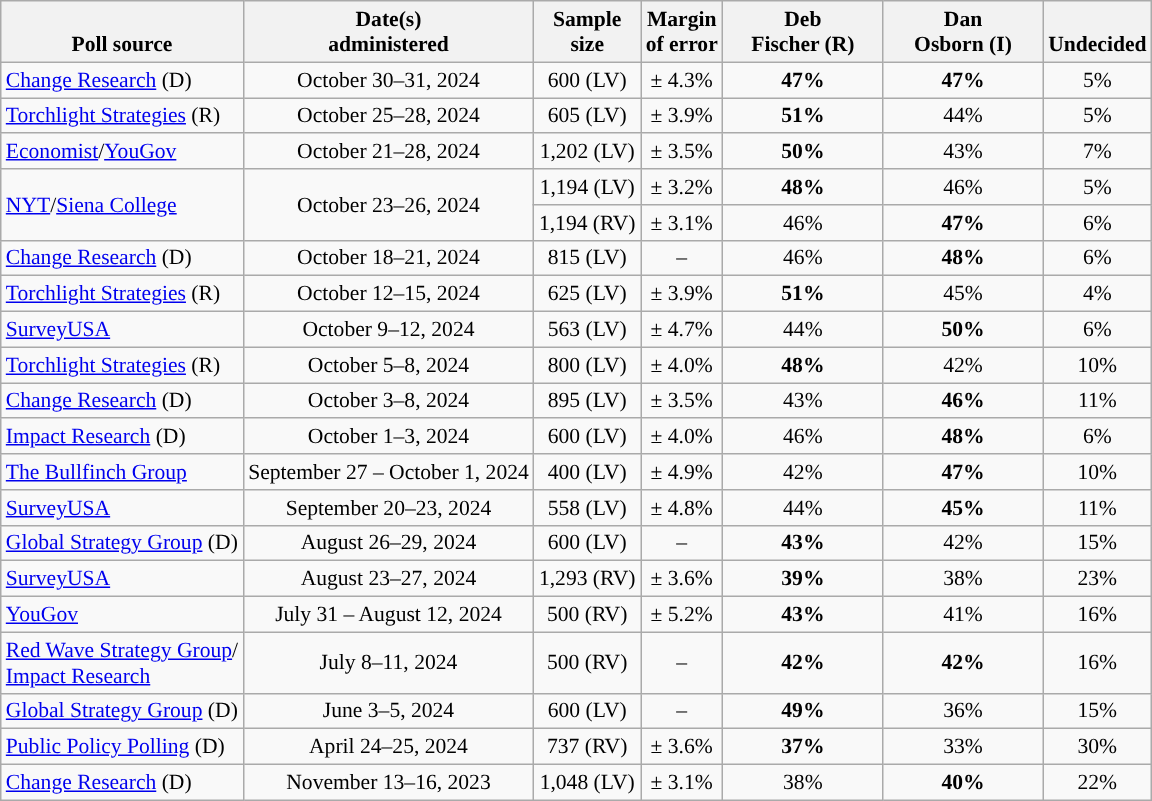<table class="wikitable" style="font-size:90%;text-align:center;">
<tr valign="bottom">
<th>Poll source</th>
<th>Date(s)<br>administered</th>
<th>Sample<br>size</th>
<th>Margin<br>of error</th>
<th style="width:100px;">Deb<br>Fischer (R)</th>
<th style="width:100px;">Dan<br>Osborn (I)</th>
<th>Undecided</th>
</tr>
<tr>
<td style="text-align:left;"><a href='#'>Change Research</a> (D)</td>
<td>October 30–31, 2024</td>
<td>600 (LV)</td>
<td>± 4.3%</td>
<td><strong>47%</strong></td>
<td><strong>47%</strong></td>
<td>5%</td>
</tr>
<tr>
<td style="text-align:left;"><a href='#'>Torchlight Strategies</a> (R)</td>
<td>October 25–28, 2024</td>
<td>605 (LV)</td>
<td>± 3.9%</td>
<td><strong>51%</strong></td>
<td>44%</td>
<td>5%</td>
</tr>
<tr>
<td style="text-align:left;"><a href='#'>Economist</a>/<a href='#'>YouGov</a></td>
<td>October 21–28, 2024</td>
<td>1,202 (LV)</td>
<td>± 3.5%</td>
<td><strong>50%</strong></td>
<td>43%</td>
<td>7%</td>
</tr>
<tr>
<td rowspan="2" style="text-align:left;"><a href='#'>NYT</a>/<a href='#'>Siena College</a></td>
<td rowspan="2">October 23–26, 2024</td>
<td>1,194 (LV)</td>
<td>± 3.2%</td>
<td><strong>48%</strong></td>
<td>46%</td>
<td>5%</td>
</tr>
<tr>
<td>1,194 (RV)</td>
<td>± 3.1%</td>
<td>46%</td>
<td><strong>47%</strong></td>
<td>6%</td>
</tr>
<tr>
<td style="text-align:left;"><a href='#'>Change Research</a> (D)</td>
<td>October 18–21, 2024</td>
<td>815 (LV)</td>
<td>–</td>
<td>46%</td>
<td><strong>48%</strong></td>
<td>6%</td>
</tr>
<tr>
<td style="text-align:left;"><a href='#'>Torchlight Strategies</a> (R)</td>
<td>October 12–15, 2024</td>
<td>625 (LV)</td>
<td>± 3.9%</td>
<td><strong>51%</strong></td>
<td>45%</td>
<td>4%</td>
</tr>
<tr>
<td style="text-align:left;"><a href='#'>SurveyUSA</a></td>
<td>October 9–12, 2024</td>
<td>563 (LV)</td>
<td>± 4.7%</td>
<td>44%</td>
<td><strong>50%</strong></td>
<td>6%</td>
</tr>
<tr>
<td style="text-align:left;"><a href='#'>Torchlight Strategies</a> (R)</td>
<td>October 5–8, 2024</td>
<td>800 (LV)</td>
<td>± 4.0%</td>
<td><strong>48%</strong></td>
<td>42%</td>
<td>10%</td>
</tr>
<tr>
<td style="text-align:left;"><a href='#'>Change Research</a> (D)</td>
<td>October 3–8, 2024</td>
<td>895 (LV)</td>
<td>± 3.5%</td>
<td>43%</td>
<td><strong>46%</strong></td>
<td>11%</td>
</tr>
<tr>
<td style="text-align:left;"><a href='#'>Impact Research</a> (D)</td>
<td>October 1–3, 2024</td>
<td>600 (LV)</td>
<td>± 4.0%</td>
<td>46%</td>
<td><strong>48%</strong></td>
<td>6%</td>
</tr>
<tr>
<td style="text-align:left;"><a href='#'>The Bullfinch Group</a></td>
<td>September 27 – October 1, 2024</td>
<td>400 (LV)</td>
<td>± 4.9%</td>
<td>42%</td>
<td><strong>47%</strong></td>
<td>10%</td>
</tr>
<tr>
<td style="text-align:left;"><a href='#'>SurveyUSA</a></td>
<td>September 20–23, 2024</td>
<td>558 (LV)</td>
<td>± 4.8%</td>
<td>44%</td>
<td><strong>45%</strong></td>
<td>11%</td>
</tr>
<tr>
<td style="text-align:left;"><a href='#'>Global Strategy Group</a> (D)</td>
<td>August 26–29, 2024</td>
<td>600 (LV)</td>
<td>–</td>
<td><strong>43%</strong></td>
<td>42%</td>
<td>15%</td>
</tr>
<tr>
<td style="text-align:left;"><a href='#'>SurveyUSA</a></td>
<td>August 23–27, 2024</td>
<td>1,293 (RV)</td>
<td>± 3.6%</td>
<td><strong>39%</strong></td>
<td>38%</td>
<td>23%</td>
</tr>
<tr>
<td style="text-align:left;"><a href='#'>YouGov</a></td>
<td>July 31 – August 12, 2024</td>
<td>500 (RV)</td>
<td>± 5.2%</td>
<td><strong>43%</strong></td>
<td>41%</td>
<td>16%</td>
</tr>
<tr>
<td style="text-align:left"><a href='#'>Red Wave Strategy Group</a>/<a href='#'><br>Impact Research</a></td>
<td>July 8–11, 2024</td>
<td>500 (RV)</td>
<td>–</td>
<td><strong>42%</strong></td>
<td><strong>42%</strong></td>
<td>16%</td>
</tr>
<tr>
<td style="text-align:left"><a href='#'>Global Strategy Group</a> (D)</td>
<td>June 3–5, 2024</td>
<td>600 (LV)</td>
<td>–</td>
<td><strong>49%</strong></td>
<td>36%</td>
<td>15%</td>
</tr>
<tr>
<td style="text-align:left;"><a href='#'>Public Policy Polling</a> (D)</td>
<td>April 24–25, 2024</td>
<td>737 (RV)</td>
<td>± 3.6%</td>
<td><strong>37%</strong></td>
<td>33%</td>
<td>30%</td>
</tr>
<tr>
<td style="text-align:left;"><a href='#'>Change Research</a> (D)</td>
<td>November 13–16, 2023</td>
<td>1,048 (LV)</td>
<td>± 3.1%</td>
<td>38%</td>
<td><strong>40%</strong></td>
<td>22%</td>
</tr>
</table>
